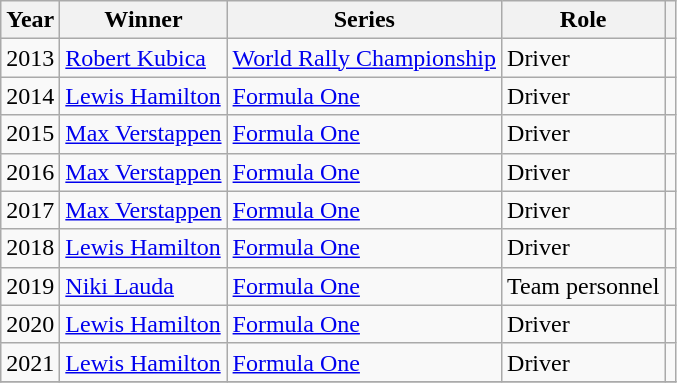<table class="wikitable">
<tr>
<th>Year</th>
<th>Winner</th>
<th>Series</th>
<th>Role</th>
<th></th>
</tr>
<tr>
<td>2013</td>
<td> <a href='#'>Robert Kubica</a></td>
<td><a href='#'>World Rally Championship</a></td>
<td>Driver</td>
<td></td>
</tr>
<tr>
<td>2014</td>
<td> <a href='#'>Lewis Hamilton</a></td>
<td><a href='#'>Formula One</a></td>
<td>Driver</td>
<td></td>
</tr>
<tr>
<td>2015</td>
<td> <a href='#'>Max Verstappen</a></td>
<td><a href='#'>Formula One</a></td>
<td>Driver</td>
<td></td>
</tr>
<tr>
<td>2016</td>
<td> <a href='#'>Max Verstappen</a></td>
<td><a href='#'>Formula One</a></td>
<td>Driver</td>
<td></td>
</tr>
<tr>
<td>2017</td>
<td> <a href='#'>Max Verstappen</a></td>
<td><a href='#'>Formula One</a></td>
<td>Driver</td>
<td></td>
</tr>
<tr>
<td>2018</td>
<td> <a href='#'>Lewis Hamilton</a></td>
<td><a href='#'>Formula One</a></td>
<td>Driver</td>
<td></td>
</tr>
<tr>
<td>2019</td>
<td> <a href='#'>Niki Lauda</a></td>
<td><a href='#'>Formula One</a></td>
<td>Team personnel</td>
<td></td>
</tr>
<tr>
<td>2020</td>
<td> <a href='#'>Lewis Hamilton</a></td>
<td><a href='#'>Formula One</a></td>
<td>Driver</td>
<td></td>
</tr>
<tr>
<td>2021</td>
<td> <a href='#'>Lewis Hamilton</a></td>
<td><a href='#'>Formula One</a></td>
<td>Driver</td>
<td></td>
</tr>
<tr>
</tr>
</table>
